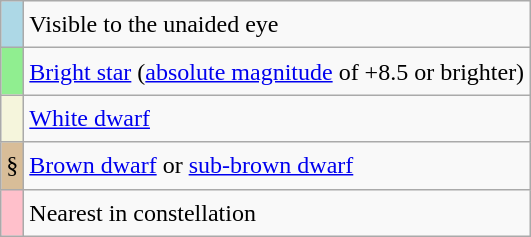<table class="wikitable sortable" style="font-size:1.00em; line-height:1.5em;">
<tr>
<td style="background-color: lightblue"></td>
<td>Visible to the unaided eye</td>
</tr>
<tr>
<td style="background-color: lightgreen"></td>
<td><a href='#'>Bright star</a> (<a href='#'>absolute magnitude</a> of +8.5 or brighter)</td>
</tr>
<tr>
<td style="background-color:#F5F5DC"></td>
<td><a href='#'>White dwarf</a></td>
</tr>
<tr>
<td style="background-color:#D8BD98">§</td>
<td><a href='#'>Brown dwarf</a> or <a href='#'>sub-brown dwarf</a></td>
</tr>
<tr>
<td style="background-color: pink"></td>
<td>Nearest in constellation</td>
</tr>
</table>
